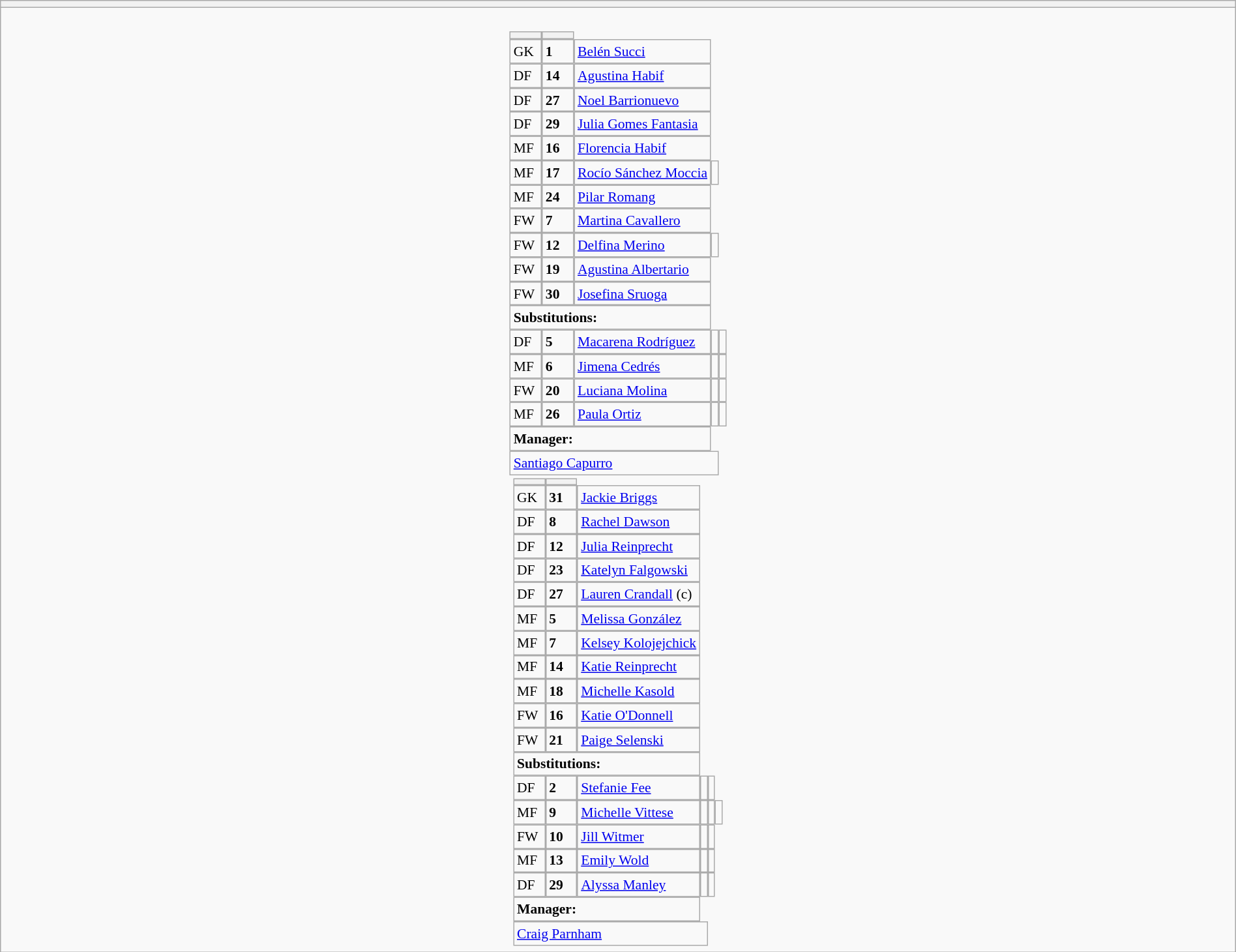<table style="width:100%" class="wikitable collapsible collapsed">
<tr>
<th> </th>
</tr>
<tr>
<td><br>






<table style="font-size:90%; margin:0.2em auto;" cellspacing="0" cellpadding="0">
<tr>
<th width="25"></th>
<th width="25"></th>
</tr>
<tr>
<td>GK</td>
<td><strong>1</strong></td>
<td><a href='#'>Belén Succi</a></td>
</tr>
<tr>
<td>DF</td>
<td><strong>14</strong></td>
<td><a href='#'>Agustina Habif</a></td>
</tr>
<tr>
<td>DF</td>
<td><strong>27</strong></td>
<td><a href='#'>Noel Barrionuevo</a></td>
</tr>
<tr>
<td>DF</td>
<td><strong>29</strong></td>
<td><a href='#'>Julia Gomes Fantasia</a></td>
</tr>
<tr>
<td>MF</td>
<td><strong>16</strong></td>
<td><a href='#'>Florencia Habif</a></td>
</tr>
<tr>
<td>MF</td>
<td><strong>17</strong></td>
<td><a href='#'>Rocío Sánchez Moccia</a></td>
<td> </td>
</tr>
<tr>
<td>MF</td>
<td><strong>24</strong></td>
<td><a href='#'>Pilar Romang</a></td>
</tr>
<tr>
<td>FW</td>
<td><strong>7</strong></td>
<td><a href='#'>Martina Cavallero</a></td>
</tr>
<tr>
<td>FW</td>
<td><strong>12</strong></td>
<td><a href='#'>Delfina Merino</a></td>
<td></td>
</tr>
<tr>
<td>FW</td>
<td><strong>19</strong></td>
<td><a href='#'>Agustina Albertario</a></td>
</tr>
<tr>
<td>FW</td>
<td><strong>30</strong></td>
<td><a href='#'>Josefina Sruoga</a></td>
</tr>
<tr>
<td colspan=3><strong>Substitutions:</strong></td>
</tr>
<tr>
<td>DF</td>
<td><strong>5</strong></td>
<td><a href='#'>Macarena Rodríguez</a></td>
<td></td>
<td></td>
</tr>
<tr>
<td>MF</td>
<td><strong>6</strong></td>
<td><a href='#'>Jimena Cedrés</a></td>
<td></td>
<td></td>
</tr>
<tr>
<td>FW</td>
<td><strong>20</strong></td>
<td><a href='#'>Luciana Molina</a></td>
<td></td>
<td></td>
</tr>
<tr>
<td>MF</td>
<td><strong>26</strong></td>
<td><a href='#'>Paula Ortiz</a></td>
<td></td>
<td></td>
</tr>
<tr>
<td colspan=3><strong>Manager:</strong></td>
</tr>
<tr>
<td colspan=4> <a href='#'>Santiago Capurro</a></td>
</tr>
</table>
<table cellspacing="0" cellpadding="0" style="font-size:90%; margin:0.2em auto;">
<tr>
<th width="25"></th>
<th width="25"></th>
</tr>
<tr>
<td>GK</td>
<td><strong>31</strong></td>
<td><a href='#'>Jackie Briggs</a></td>
</tr>
<tr>
<td>DF</td>
<td><strong>8</strong></td>
<td><a href='#'>Rachel Dawson</a></td>
</tr>
<tr>
<td>DF</td>
<td><strong>12</strong></td>
<td><a href='#'>Julia Reinprecht</a></td>
</tr>
<tr>
<td>DF</td>
<td><strong>23</strong></td>
<td><a href='#'>Katelyn Falgowski</a></td>
</tr>
<tr>
<td>DF</td>
<td><strong>27</strong></td>
<td><a href='#'>Lauren Crandall</a> (c)</td>
</tr>
<tr>
<td>MF</td>
<td><strong>5</strong></td>
<td><a href='#'>Melissa González</a></td>
</tr>
<tr>
<td>MF</td>
<td><strong>7</strong></td>
<td><a href='#'>Kelsey Kolojejchick</a></td>
</tr>
<tr>
<td>MF</td>
<td><strong>14</strong></td>
<td><a href='#'>Katie Reinprecht</a></td>
</tr>
<tr>
<td>MF</td>
<td><strong>18</strong></td>
<td><a href='#'>Michelle Kasold</a></td>
</tr>
<tr>
<td>FW</td>
<td><strong>16</strong></td>
<td><a href='#'>Katie O'Donnell</a></td>
</tr>
<tr>
<td>FW</td>
<td><strong>21</strong></td>
<td><a href='#'>Paige Selenski</a></td>
</tr>
<tr>
<td colspan=3><strong>Substitutions:</strong></td>
</tr>
<tr>
<td>DF</td>
<td><strong>2</strong></td>
<td><a href='#'>Stefanie Fee</a></td>
<td></td>
<td></td>
</tr>
<tr>
<td>MF</td>
<td><strong>9</strong></td>
<td><a href='#'>Michelle Vittese</a></td>
<td> </td>
<td></td>
<td></td>
</tr>
<tr>
<td>FW</td>
<td><strong>10</strong></td>
<td><a href='#'>Jill Witmer</a></td>
<td></td>
<td></td>
</tr>
<tr>
<td>MF</td>
<td><strong>13</strong></td>
<td><a href='#'>Emily Wold</a></td>
<td></td>
<td></td>
</tr>
<tr>
<td>DF</td>
<td><strong>29</strong></td>
<td><a href='#'>Alyssa Manley</a></td>
<td></td>
<td></td>
</tr>
<tr>
<td colspan=3><strong>Manager:</strong></td>
</tr>
<tr>
<td colspan=4> <a href='#'>Craig Parnham</a></td>
</tr>
</table>
</td>
</tr>
</table>
